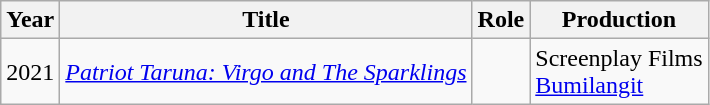<table class="wikitable sortable">
<tr>
<th>Year</th>
<th>Title</th>
<th>Role</th>
<th class="unsortable">Production</th>
</tr>
<tr>
<td>2021</td>
<td><em><a href='#'>Patriot Taruna: Virgo and The Sparklings</a></em></td>
<td></td>
<td>Screenplay Films<br><a href='#'>Bumilangit</a></td>
</tr>
</table>
